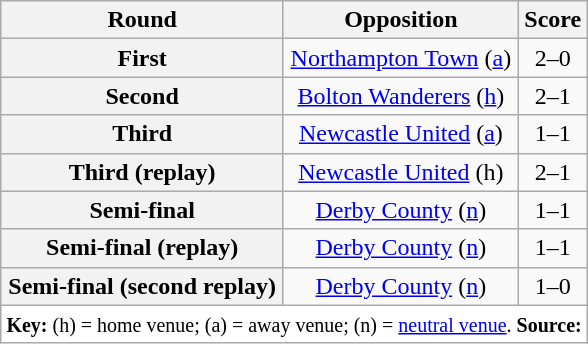<table class="wikitable plainrowheaders" style="text-align:center;margin-left:1em;float:right;">
<tr>
<th>Round</th>
<th>Opposition</th>
<th>Score</th>
</tr>
<tr>
<th scope=row style="text-align:center">First</th>
<td><a href='#'>Northampton Town</a> (<a href='#'>a</a>)</td>
<td>2–0</td>
</tr>
<tr>
<th scope=row style="text-align:center">Second</th>
<td><a href='#'>Bolton Wanderers</a> (<a href='#'>h</a>)</td>
<td>2–1</td>
</tr>
<tr>
<th scope=row style="text-align:center">Third</th>
<td><a href='#'>Newcastle United</a> (<a href='#'>a</a>)</td>
<td>1–1</td>
</tr>
<tr>
<th scope=row style="text-align:center">Third (replay)</th>
<td><a href='#'>Newcastle United</a> (h)</td>
<td>2–1</td>
</tr>
<tr>
<th scope=row style="text-align:center">Semi-final</th>
<td><a href='#'>Derby County</a> (<a href='#'>n</a>)</td>
<td>1–1</td>
</tr>
<tr>
<th scope=row style="text-align:center">Semi-final (replay)</th>
<td><a href='#'>Derby County</a> (<a href='#'>n</a>)</td>
<td>1–1</td>
</tr>
<tr>
<th scope=row style="text-align:center">Semi-final (second replay)</th>
<td><a href='#'>Derby County</a> (<a href='#'>n</a>)</td>
<td>1–0</td>
</tr>
<tr>
<td colspan="3" style="background-color:white;"><small><strong>Key:</strong> (h) = home venue; (a) = away venue; (n) = <a href='#'>neutral venue</a>. <strong>Source:</strong> </small></td>
</tr>
</table>
